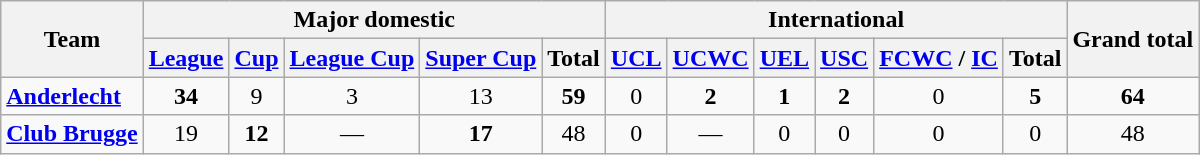<table class="wikitable sortable">
<tr>
<th rowspan="2">Team</th>
<th colspan="5">Major domestic</th>
<th colspan="6">International</th>
<th rowspan="2">Grand total</th>
</tr>
<tr>
<th class="sortable"><a href='#'>League</a></th>
<th class="sortable"><a href='#'>Cup</a></th>
<th class="sortable"><a href='#'>League Cup</a></th>
<th class="sortable"><a href='#'>Super Cup</a></th>
<th class="sortable">Total</th>
<th class="sortable"><a href='#'>UCL</a></th>
<th class="sortable"><a href='#'>UCWC</a></th>
<th class="sortable"><a href='#'>UEL</a></th>
<th class="sortable"><a href='#'>USC</a></th>
<th class="sortable"><a href='#'>FCWC</a> / <a href='#'>IC</a></th>
<th class="sortable">Total</th>
</tr>
<tr>
<td><strong><a href='#'>Anderlecht</a></strong></td>
<td align=center><strong>34</strong></td>
<td align=center>9</td>
<td align=center>3</td>
<td align=center>13</td>
<td align=center><strong>59</strong></td>
<td align=center>0</td>
<td align=center><strong>2</strong></td>
<td align=center><strong>1</strong></td>
<td align=center><strong>2</strong></td>
<td align=center>0</td>
<td align=center><strong>5</strong></td>
<td align=center><strong>64</strong></td>
</tr>
<tr>
<td><strong><a href='#'>Club Brugge</a></strong></td>
<td align=center>19</td>
<td align=center><strong>12</strong></td>
<td align=center>—</td>
<td align=center><strong>17</strong></td>
<td align=center>48</td>
<td align=center>0</td>
<td align=center>—</td>
<td align=center>0</td>
<td align=center>0</td>
<td align=center>0</td>
<td align=center>0</td>
<td align=center>48</td>
</tr>
</table>
